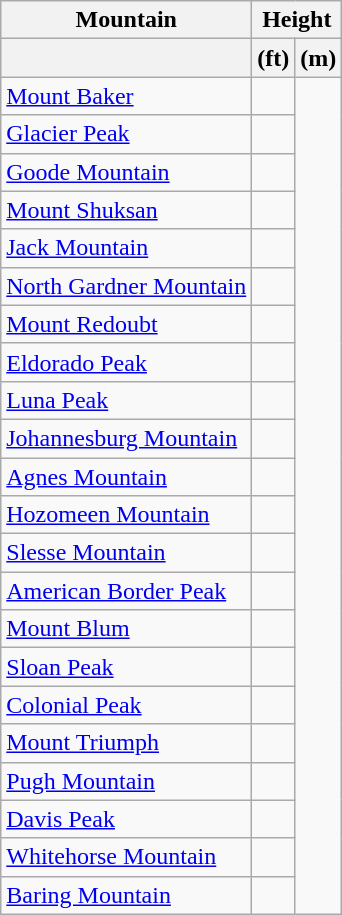<table class="wikitable">
<tr>
<th>Mountain</th>
<th colspan=2>Height</th>
</tr>
<tr>
<th></th>
<th>(ft)</th>
<th>(m)</th>
</tr>
<tr>
<td><a href='#'>Mount Baker</a></td>
<td></td>
</tr>
<tr>
<td><a href='#'>Glacier Peak</a></td>
<td></td>
</tr>
<tr>
<td><a href='#'>Goode Mountain</a></td>
<td></td>
</tr>
<tr>
<td><a href='#'>Mount Shuksan</a></td>
<td></td>
</tr>
<tr>
<td><a href='#'>Jack Mountain</a></td>
<td></td>
</tr>
<tr>
<td><a href='#'>North Gardner Mountain</a></td>
<td></td>
</tr>
<tr>
<td><a href='#'>Mount Redoubt</a></td>
<td></td>
</tr>
<tr>
<td><a href='#'>Eldorado Peak</a></td>
<td></td>
</tr>
<tr>
<td><a href='#'>Luna Peak</a></td>
<td></td>
</tr>
<tr>
<td><a href='#'>Johannesburg Mountain</a></td>
<td></td>
</tr>
<tr>
<td><a href='#'>Agnes Mountain</a></td>
<td></td>
</tr>
<tr>
<td><a href='#'>Hozomeen Mountain</a></td>
<td></td>
</tr>
<tr>
<td><a href='#'>Slesse Mountain</a></td>
<td></td>
</tr>
<tr>
<td><a href='#'>American Border Peak</a></td>
<td></td>
</tr>
<tr>
<td><a href='#'>Mount Blum</a></td>
<td></td>
</tr>
<tr>
<td><a href='#'>Sloan Peak</a></td>
<td></td>
</tr>
<tr>
<td><a href='#'>Colonial Peak</a></td>
<td></td>
</tr>
<tr>
<td><a href='#'>Mount Triumph</a></td>
<td></td>
</tr>
<tr>
<td><a href='#'>Pugh Mountain</a></td>
<td></td>
</tr>
<tr>
<td><a href='#'>Davis Peak</a></td>
<td></td>
</tr>
<tr>
<td><a href='#'>Whitehorse Mountain</a></td>
<td></td>
</tr>
<tr>
<td><a href='#'>Baring Mountain</a></td>
<td></td>
</tr>
</table>
